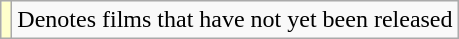<table class="wikitable">
<tr>
<td style="background:#ffc;"></td>
<td>Denotes films that have not yet been released</td>
</tr>
</table>
